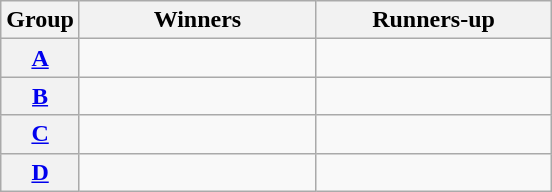<table class=wikitable>
<tr>
<th>Group</th>
<th width=150>Winners</th>
<th width=150>Runners-up</th>
</tr>
<tr>
<th><a href='#'>A</a></th>
<td></td>
<td></td>
</tr>
<tr>
<th><a href='#'>B</a></th>
<td></td>
<td></td>
</tr>
<tr>
<th><a href='#'>C</a></th>
<td></td>
<td></td>
</tr>
<tr>
<th><a href='#'>D</a></th>
<td></td>
<td></td>
</tr>
</table>
